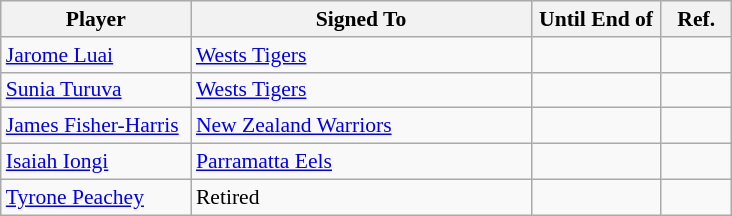<table class="wikitable" style="font-size:90%">
<tr style="background:#efefef;">
<th style="width:120px;">Player</th>
<th style="width:220px;">Signed To</th>
<th style="width:80px;">Until End of</th>
<th style="width:40px;">Ref.</th>
</tr>
<tr>
<td><a href='#'>Jarome Luai</a></td>
<td> <a href='#'>Wests Tigers</a></td>
<td></td>
<td></td>
</tr>
<tr>
<td><a href='#'>Sunia Turuva</a></td>
<td> <a href='#'>Wests Tigers</a></td>
<td></td>
<td></td>
</tr>
<tr>
<td><a href='#'>James Fisher-Harris</a></td>
<td> <a href='#'>New Zealand Warriors</a></td>
<td></td>
<td></td>
</tr>
<tr>
<td><a href='#'>Isaiah Iongi</a></td>
<td> <a href='#'>Parramatta Eels</a></td>
<td></td>
<td></td>
</tr>
<tr>
<td><a href='#'>Tyrone Peachey</a></td>
<td>Retired</td>
<td></td>
<td></td>
</tr>
</table>
